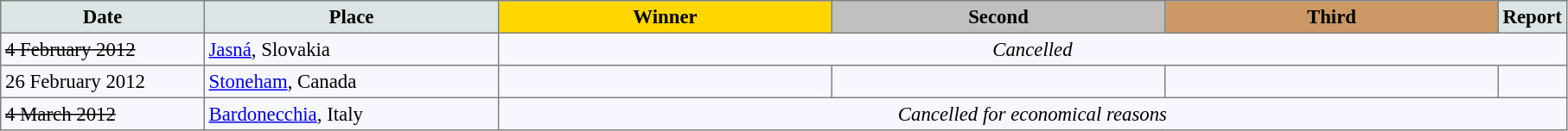<table bgcolor="#f7f8ff" cellpadding="3" cellspacing="0" border="1" style="font-size: 95%; border: gray solid 1px; border-collapse: collapse;">
<tr bgcolor="#CCCCCC">
<td align="center" bgcolor="#DCE5E5" width="150"><strong>Date</strong></td>
<td align="center" bgcolor="#DCE5E5" width="220"><strong>Place</strong></td>
<td align="center" bgcolor="gold" width="250"><strong>Winner</strong></td>
<td align="center" bgcolor="silver" width="250"><strong>Second</strong></td>
<td align="center" bgcolor="CC9966" width="250"><strong>Third</strong></td>
<td align="center" bgcolor="#DCE5E5"><strong>Report</strong></td>
</tr>
<tr align="left">
<td><s>4 February 2012</s></td>
<td> <a href='#'>Jasná</a>, Slovakia</td>
<td colspan="4" align="center"><em>Cancelled</em></td>
</tr>
<tr align="left">
<td>26 February 2012</td>
<td> <a href='#'>Stoneham</a>, Canada</td>
<td></td>
<td></td>
<td></td>
<td></td>
</tr>
<tr align="left">
<td><s>4 March 2012</s></td>
<td> <a href='#'>Bardonecchia</a>, Italy</td>
<td colspan="4" align="center"><em>Cancelled for economical reasons</em></td>
</tr>
</table>
